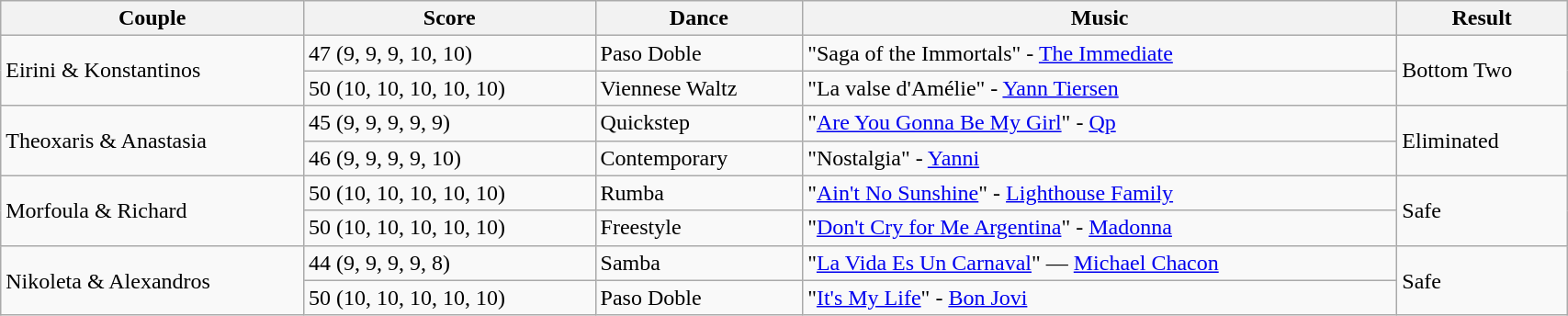<table class="wikitable sortable" style="width:90%;">
<tr>
<th>Couple</th>
<th>Score</th>
<th>Dance</th>
<th>Music</th>
<th>Result</th>
</tr>
<tr>
<td rowspan="2">Eirini & Konstantinos</td>
<td>47 (9, 9, 9, 10, 10)</td>
<td>Paso Doble</td>
<td>"Saga of the Immortals" - <a href='#'>The Immediate</a></td>
<td rowspan="2">Bottom Two</td>
</tr>
<tr>
<td>50 (10, 10, 10, 10, 10)</td>
<td>Viennese Waltz</td>
<td>"La valse d'Amélie" - <a href='#'>Yann Tiersen</a></td>
</tr>
<tr>
<td rowspan="2">Theoxaris & Anastasia</td>
<td>45 (9, 9, 9, 9, 9)</td>
<td>Quickstep</td>
<td>"<a href='#'>Are You Gonna Be My Girl</a>" - <a href='#'>Qp</a></td>
<td rowspan="2">Eliminated</td>
</tr>
<tr>
<td>46 (9, 9, 9, 9, 10)</td>
<td>Contemporary</td>
<td>"Nostalgia" - <a href='#'>Yanni</a></td>
</tr>
<tr>
<td rowspan="2">Morfoula & Richard</td>
<td>50 (10, 10, 10, 10, 10)</td>
<td>Rumba</td>
<td>"<a href='#'>Ain't No Sunshine</a>" - <a href='#'>Lighthouse Family</a></td>
<td rowspan="2">Safe</td>
</tr>
<tr>
<td>50 (10, 10, 10, 10, 10)</td>
<td>Freestyle</td>
<td>"<a href='#'>Don't Cry for Me Argentina</a>" - <a href='#'>Madonna</a></td>
</tr>
<tr>
<td rowspan="2">Nikoleta & Alexandros</td>
<td>44 (9, 9, 9, 9, 8)</td>
<td>Samba</td>
<td>"<a href='#'>La Vida Es Un Carnaval</a>" — <a href='#'>Michael Chacon</a></td>
<td rowspan="2">Safe</td>
</tr>
<tr>
<td>50 (10, 10, 10, 10, 10)</td>
<td>Paso Doble</td>
<td>"<a href='#'>It's My Life</a>" - <a href='#'>Bon Jovi</a></td>
</tr>
</table>
